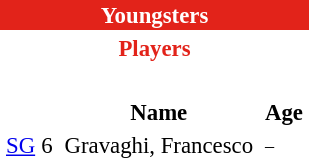<table class="toccolours" style="font-size: 95%; ns:10|width:100%;">
<tr>
<th colspan="2" style="background-color: #E2231A; text-align: center; color: white">Youngsters</th>
</tr>
<tr style="background-color: white; color: #E2231A; text-align: center;">
<th>Players</th>
</tr>
<tr>
<td><br><table class="sortable" style="background:transparent; margin:0px; width:100%;">
<tr>
<th></th>
<th></th>
<th></th>
<th>Name</th>
<th></th>
<th>Age</th>
</tr>
<tr>
<td><a href='#'>SG</a></td>
<td>6</td>
<td></td>
<td>Gravaghi, Francesco</td>
<td style="text-align:left; white-space:nowrap; font-size: 80%"></td>
<td style="text-align:left; white-space:nowrap; font-size: 80%"> – </td>
</tr>
</table>
</td>
</tr>
</table>
